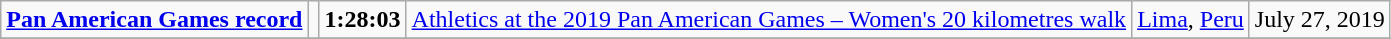<table class="wikitable">
<tr>
<td><strong><a href='#'>Pan American Games record</a></strong></td>
<td></td>
<td><strong>1:28:03</strong></td>
<td><a href='#'>Athletics at the 2019 Pan American Games – Women's 20 kilometres walk</a></td>
<td><a href='#'>Lima</a>, <a href='#'>Peru</a></td>
<td>July 27, 2019</td>
</tr>
<tr>
</tr>
</table>
